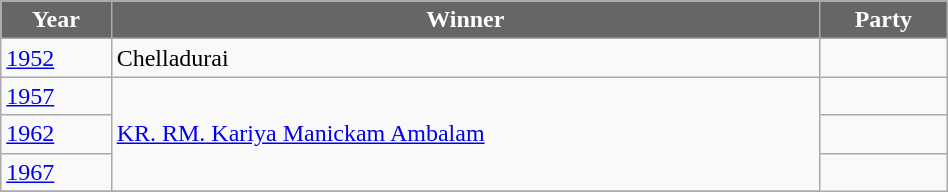<table class="wikitable" width="50%">
<tr>
<th style="background-color:#666666; color:white">Year</th>
<th style="background-color:#666666; color:white">Winner</th>
<th style="background-color:#666666; color:white" colspan="2">Party</th>
</tr>
<tr>
<td><a href='#'>1952</a></td>
<td>Chelladurai</td>
<td></td>
</tr>
<tr>
<td><a href='#'>1957</a></td>
<td rowspan="3"><a href='#'>KR. RM. Kariya Manickam Ambalam</a></td>
<td></td>
</tr>
<tr>
<td><a href='#'>1962</a></td>
<td></td>
</tr>
<tr>
<td><a href='#'>1967</a></td>
</tr>
<tr>
</tr>
</table>
